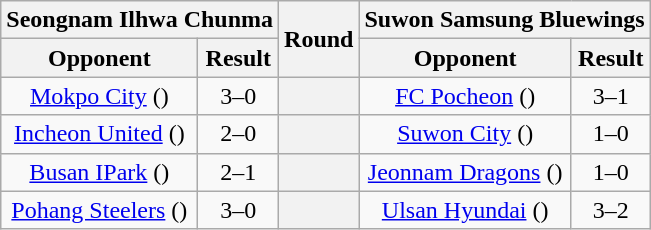<table class="wikitable" style="text-align:center">
<tr>
<th colspan="2">Seongnam Ilhwa Chunma</th>
<th rowspan="2">Round</th>
<th colspan="2">Suwon Samsung Bluewings</th>
</tr>
<tr>
<th>Opponent</th>
<th>Result</th>
<th>Opponent</th>
<th>Result</th>
</tr>
<tr>
<td><a href='#'>Mokpo City</a> ()</td>
<td>3–0</td>
<th></th>
<td><a href='#'>FC Pocheon</a> ()</td>
<td>3–1</td>
</tr>
<tr>
<td><a href='#'>Incheon United</a> ()</td>
<td>2–0</td>
<th></th>
<td><a href='#'>Suwon City</a> ()</td>
<td>1–0</td>
</tr>
<tr>
<td><a href='#'>Busan IPark</a> ()</td>
<td>2–1</td>
<th></th>
<td><a href='#'>Jeonnam Dragons</a> ()</td>
<td>1–0</td>
</tr>
<tr>
<td><a href='#'>Pohang Steelers</a> ()</td>
<td>3–0</td>
<th></th>
<td><a href='#'>Ulsan Hyundai</a> ()</td>
<td>3–2 </td>
</tr>
</table>
